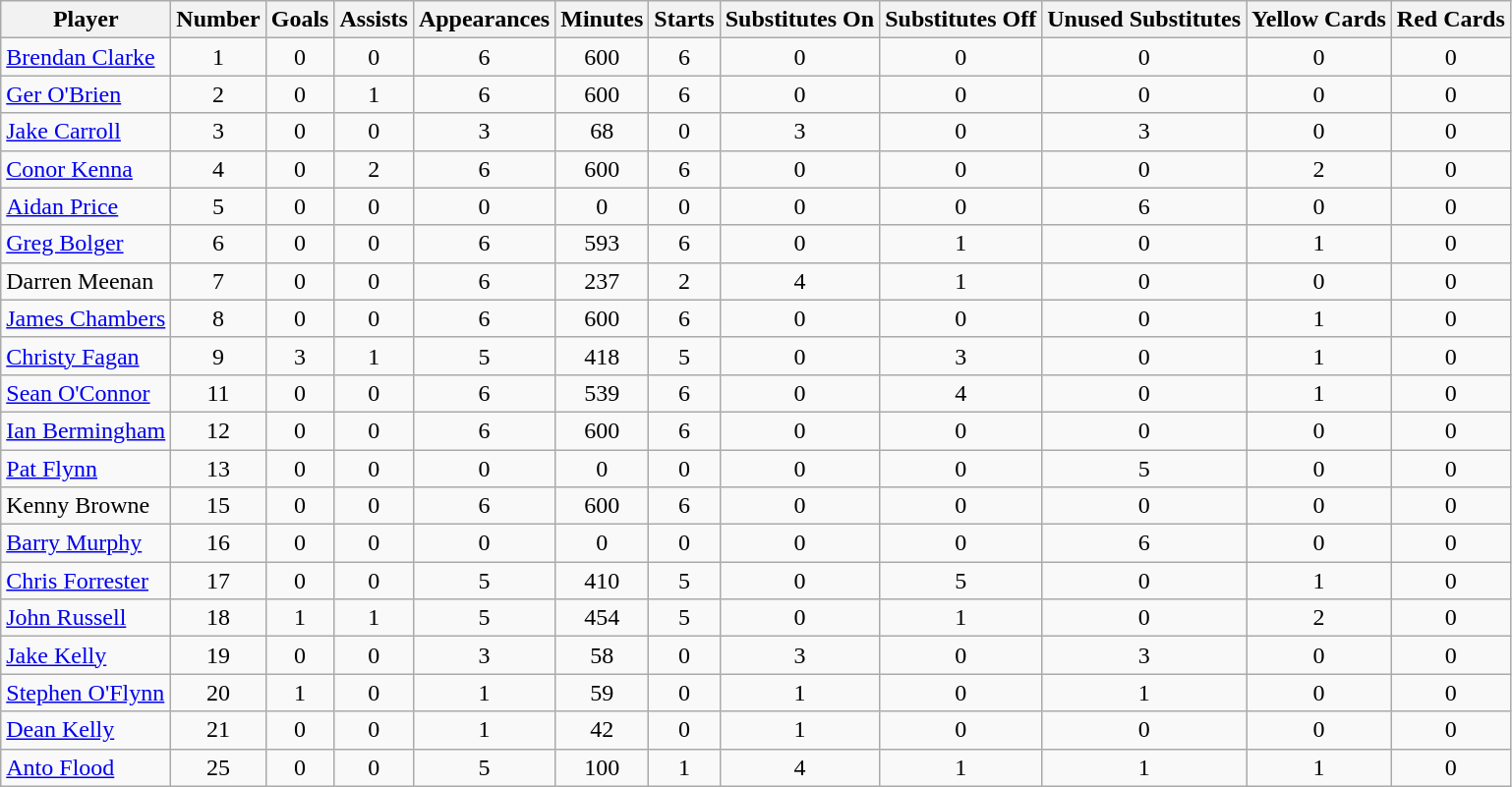<table class="wikitable">
<tr>
<th>Player</th>
<th>Number</th>
<th>Goals</th>
<th>Assists</th>
<th>Appearances</th>
<th>Minutes</th>
<th>Starts</th>
<th>Substitutes On</th>
<th>Substitutes Off</th>
<th>Unused Substitutes</th>
<th>Yellow Cards</th>
<th>Red Cards</th>
</tr>
<tr>
<td> <a href='#'>Brendan Clarke</a></td>
<td align=center>1</td>
<td align=center>0</td>
<td align=center>0</td>
<td align=center>6</td>
<td align=center>600</td>
<td align=center>6</td>
<td align=center>0</td>
<td align=center>0</td>
<td align=center>0</td>
<td align=center>0</td>
<td align=center>0</td>
</tr>
<tr>
<td> <a href='#'>Ger O'Brien</a></td>
<td align=center>2</td>
<td align=center>0</td>
<td align=center>1</td>
<td align=center>6</td>
<td align=center>600</td>
<td align=center>6</td>
<td align=center>0</td>
<td align=center>0</td>
<td align=center>0</td>
<td align=center>0</td>
<td align=center>0</td>
</tr>
<tr>
<td> <a href='#'>Jake Carroll</a></td>
<td align=center>3</td>
<td align=center>0</td>
<td align=center>0</td>
<td align=center>3</td>
<td align=center>68</td>
<td align=center>0</td>
<td align=center>3</td>
<td align=center>0</td>
<td align=center>3</td>
<td align=center>0</td>
<td align=center>0</td>
</tr>
<tr>
<td> <a href='#'>Conor Kenna</a></td>
<td align=center>4</td>
<td align=center>0</td>
<td align=center>2</td>
<td align=center>6</td>
<td align=center>600</td>
<td align=center>6</td>
<td align=center>0</td>
<td align=center>0</td>
<td align=center>0</td>
<td align=center>2</td>
<td align=center>0</td>
</tr>
<tr>
<td> <a href='#'>Aidan Price</a></td>
<td align=center>5</td>
<td align=center>0</td>
<td align=center>0</td>
<td align=center>0</td>
<td align=center>0</td>
<td align=center>0</td>
<td align=center>0</td>
<td align=center>0</td>
<td align=center>6</td>
<td align=center>0</td>
<td align=center>0</td>
</tr>
<tr>
<td> <a href='#'>Greg Bolger</a></td>
<td align=center>6</td>
<td align=center>0</td>
<td align=center>0</td>
<td align=center>6</td>
<td align=center>593</td>
<td align=center>6</td>
<td align=center>0</td>
<td align=center>1</td>
<td align=center>0</td>
<td align=center>1</td>
<td align=center>0</td>
</tr>
<tr>
<td> Darren Meenan</td>
<td align=center>7</td>
<td align=center>0</td>
<td align=center>0</td>
<td align=center>6</td>
<td align=center>237</td>
<td align=center>2</td>
<td align=center>4</td>
<td align=center>1</td>
<td align=center>0</td>
<td align=center>0</td>
<td align=center>0</td>
</tr>
<tr>
<td> <a href='#'>James Chambers</a></td>
<td align=center>8</td>
<td align=center>0</td>
<td align=center>0</td>
<td align=center>6</td>
<td align=center>600</td>
<td align=center>6</td>
<td align=center>0</td>
<td align=center>0</td>
<td align=center>0</td>
<td align=center>1</td>
<td align=center>0</td>
</tr>
<tr>
<td> <a href='#'>Christy Fagan</a></td>
<td align=center>9</td>
<td align=center>3</td>
<td align=center>1</td>
<td align=center>5</td>
<td align=center>418</td>
<td align=center>5</td>
<td align=center>0</td>
<td align=center>3</td>
<td align=center>0</td>
<td align=center>1</td>
<td align=center>0</td>
</tr>
<tr>
<td> <a href='#'>Sean O'Connor</a></td>
<td align=center>11</td>
<td align=center>0</td>
<td align=center>0</td>
<td align=center>6</td>
<td align=center>539</td>
<td align=center>6</td>
<td align=center>0</td>
<td align=center>4</td>
<td align=center>0</td>
<td align=center>1</td>
<td align=center>0</td>
</tr>
<tr>
<td> <a href='#'>Ian Bermingham</a></td>
<td align=center>12</td>
<td align=center>0</td>
<td align=center>0</td>
<td align=center>6</td>
<td align=center>600</td>
<td align=center>6</td>
<td align=center>0</td>
<td align=center>0</td>
<td align=center>0</td>
<td align=center>0</td>
<td align=center>0</td>
</tr>
<tr>
<td> <a href='#'>Pat Flynn</a></td>
<td align=center>13</td>
<td align=center>0</td>
<td align=center>0</td>
<td align=center>0</td>
<td align=center>0</td>
<td align=center>0</td>
<td align=center>0</td>
<td align=center>0</td>
<td align=center>5</td>
<td align=center>0</td>
<td align=center>0</td>
</tr>
<tr>
<td> Kenny Browne</td>
<td align=center>15</td>
<td align=center>0</td>
<td align=center>0</td>
<td align=center>6</td>
<td align=center>600</td>
<td align=center>6</td>
<td align=center>0</td>
<td align=center>0</td>
<td align=center>0</td>
<td align=center>0</td>
<td align=center>0</td>
</tr>
<tr>
<td> <a href='#'>Barry Murphy</a></td>
<td align=center>16</td>
<td align=center>0</td>
<td align=center>0</td>
<td align=center>0</td>
<td align=center>0</td>
<td align=center>0</td>
<td align=center>0</td>
<td align=center>0</td>
<td align=center>6</td>
<td align=center>0</td>
<td align=center>0</td>
</tr>
<tr>
<td> <a href='#'>Chris Forrester</a></td>
<td align=center>17</td>
<td align=center>0</td>
<td align=center>0</td>
<td align=center>5</td>
<td align=center>410</td>
<td align=center>5</td>
<td align=center>0</td>
<td align=center>5</td>
<td align=center>0</td>
<td align=center>1</td>
<td align=center>0</td>
</tr>
<tr>
<td> <a href='#'>John Russell</a></td>
<td align=center>18</td>
<td align=center>1</td>
<td align=center>1</td>
<td align=center>5</td>
<td align=center>454</td>
<td align=center>5</td>
<td align=center>0</td>
<td align=center>1</td>
<td align=center>0</td>
<td align=center>2</td>
<td align=center>0</td>
</tr>
<tr>
<td> <a href='#'>Jake Kelly</a></td>
<td align=center>19</td>
<td align=center>0</td>
<td align=center>0</td>
<td align=center>3</td>
<td align=center>58</td>
<td align=center>0</td>
<td align=center>3</td>
<td align=center>0</td>
<td align=center>3</td>
<td align=center>0</td>
<td align=center>0</td>
</tr>
<tr>
<td> <a href='#'>Stephen O'Flynn</a></td>
<td align=center>20</td>
<td align=center>1</td>
<td align=center>0</td>
<td align=center>1</td>
<td align=center>59</td>
<td align=center>0</td>
<td align=center>1</td>
<td align=center>0</td>
<td align=center>1</td>
<td align=center>0</td>
<td align=center>0</td>
</tr>
<tr>
<td> <a href='#'>Dean Kelly</a></td>
<td align=center>21</td>
<td align=center>0</td>
<td align=center>0</td>
<td align=center>1</td>
<td align=center>42</td>
<td align=center>0</td>
<td align=center>1</td>
<td align=center>0</td>
<td align=center>0</td>
<td align=center>0</td>
<td align=center>0</td>
</tr>
<tr>
<td> <a href='#'>Anto Flood</a></td>
<td align=center>25</td>
<td align=center>0</td>
<td align=center>0</td>
<td align=center>5</td>
<td align=center>100</td>
<td align=center>1</td>
<td align=center>4</td>
<td align=center>1</td>
<td align=center>1</td>
<td align=center>1</td>
<td align=center>0</td>
</tr>
</table>
